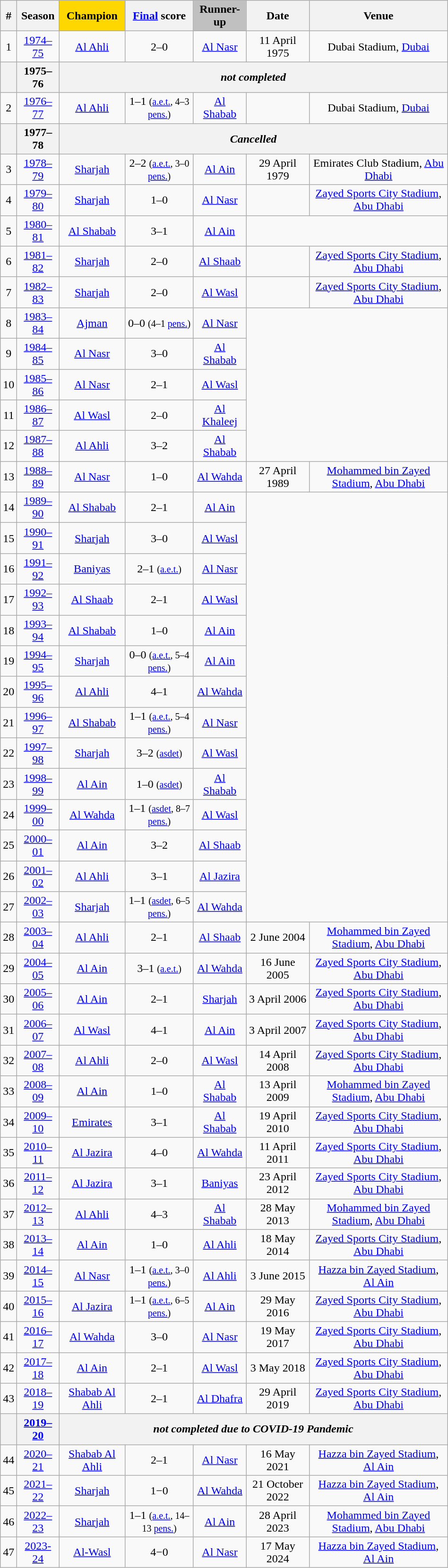<table class="wikitable" style="text-align:center; font-size:100%; width:50%">
<tr>
<th>#</th>
<th>Season</th>
<th style="background:gold">Champion</th>
<th><a href='#'>Final</a> score</th>
<th style="background:silver">Runner-up</th>
<th>Date</th>
<th>Venue</th>
</tr>
<tr>
<td>1</td>
<td><a href='#'>1974–75</a></td>
<td align=center><a href='#'>Al Ahli</a></td>
<td align=center>2–0</td>
<td align=center><a href='#'>Al Nasr</a></td>
<td align=center>11 April 1975</td>
<td align=center>Dubai Stadium, <a href='#'>Dubai</a></td>
</tr>
<tr>
<th></th>
<th>1975–76</th>
<th colspan="5" style="text-align:center;"><em>not completed</em></th>
</tr>
<tr>
<td>2</td>
<td align=center><a href='#'>1976–77</a></td>
<td align=center><a href='#'>Al Ahli</a></td>
<td align=center>1–1 <small>(<a href='#'>a.e.t.</a>, 4–3 <a href='#'>pens.</a>)</small></td>
<td align=center><a href='#'>Al Shabab</a></td>
<td align=center></td>
<td align=center>Dubai Stadium, <a href='#'>Dubai</a></td>
</tr>
<tr>
<th></th>
<th>1977–78</th>
<th colspan="5" style="text-align:center;"><em>Cancelled</em></th>
</tr>
<tr>
<td>3</td>
<td align=center><a href='#'>1978–79</a></td>
<td align=center><a href='#'>Sharjah</a></td>
<td align=center>2–2 <small>(<a href='#'>a.e.t.</a>, 3–0 <a href='#'>pens.</a>)</small></td>
<td align=center><a href='#'>Al Ain</a></td>
<td align=center>29 April 1979</td>
<td>Emirates Club Stadium, <a href='#'>Abu Dhabi</a></td>
</tr>
<tr>
<td>4</td>
<td align=center><a href='#'>1979–80</a></td>
<td align=center><a href='#'>Sharjah</a></td>
<td align=center>1–0</td>
<td align=center><a href='#'>Al Nasr</a></td>
<td></td>
<td><a href='#'>Zayed Sports City Stadium</a>, <a href='#'>Abu Dhabi</a></td>
</tr>
<tr>
<td>5</td>
<td align=center><a href='#'>1980–81</a></td>
<td align=center><a href='#'>Al Shabab</a></td>
<td align=center>3–1</td>
<td align=center><a href='#'>Al Ain</a></td>
</tr>
<tr>
<td>6</td>
<td><a href='#'>1981–82</a></td>
<td align=center><a href='#'>Sharjah</a></td>
<td align=center>2–0</td>
<td align=center><a href='#'>Al Shaab</a></td>
<td></td>
<td><a href='#'>Zayed Sports City Stadium</a>, <a href='#'>Abu Dhabi</a></td>
</tr>
<tr>
<td>7</td>
<td><a href='#'>1982–83</a></td>
<td align=center><a href='#'>Sharjah</a></td>
<td align=center>2–0</td>
<td align=center><a href='#'>Al Wasl</a></td>
<td></td>
<td><a href='#'>Zayed Sports City Stadium</a>, <a href='#'>Abu Dhabi</a></td>
</tr>
<tr>
<td>8</td>
<td><a href='#'>1983–84</a></td>
<td align=center><a href='#'>Ajman</a></td>
<td align=center>0–0 <small>(4–1 <a href='#'>pens.</a>)</small></td>
<td align=center><a href='#'>Al Nasr</a></td>
</tr>
<tr>
<td>9</td>
<td><a href='#'>1984–85</a></td>
<td align=center><a href='#'>Al Nasr</a></td>
<td align=center>3–0</td>
<td align=center><a href='#'>Al Shabab</a></td>
</tr>
<tr>
<td>10</td>
<td><a href='#'>1985–86</a></td>
<td align=center><a href='#'>Al Nasr</a></td>
<td align=center>2–1</td>
<td align=center><a href='#'>Al Wasl</a></td>
</tr>
<tr>
<td>11</td>
<td><a href='#'>1986–87</a></td>
<td align=center><a href='#'>Al Wasl</a></td>
<td align=center>2–0</td>
<td align=center><a href='#'>Al Khaleej</a></td>
</tr>
<tr>
<td>12</td>
<td><a href='#'>1987–88</a></td>
<td align=center><a href='#'>Al Ahli</a></td>
<td align=center>3–2</td>
<td align=center><a href='#'>Al Shabab</a></td>
</tr>
<tr>
<td>13</td>
<td><a href='#'>1988–89</a></td>
<td align=center><a href='#'>Al Nasr</a></td>
<td align=center>1–0</td>
<td align=center><a href='#'>Al Wahda</a></td>
<td align=center>27 April 1989</td>
<td><a href='#'>Mohammed bin Zayed Stadium</a>, <a href='#'>Abu Dhabi</a></td>
</tr>
<tr>
<td>14</td>
<td><a href='#'>1989–90</a></td>
<td align=center><a href='#'>Al Shabab</a></td>
<td align=center>2–1</td>
<td align=center><a href='#'>Al Ain</a></td>
</tr>
<tr>
<td>15</td>
<td><a href='#'>1990–91</a></td>
<td align=center><a href='#'>Sharjah</a></td>
<td align=center>3–0</td>
<td align=center><a href='#'>Al Wasl</a></td>
</tr>
<tr>
<td>16</td>
<td><a href='#'>1991–92</a></td>
<td align=center><a href='#'>Baniyas</a></td>
<td align=center>2–1 <small>(<a href='#'>a.e.t.</a>)</small></td>
<td align=center><a href='#'>Al Nasr</a></td>
</tr>
<tr>
<td>17</td>
<td><a href='#'>1992–93</a></td>
<td align=center><a href='#'>Al Shaab</a></td>
<td align=center>2–1</td>
<td align=center><a href='#'>Al Wasl</a></td>
</tr>
<tr>
<td>18</td>
<td><a href='#'>1993–94</a></td>
<td align=center><a href='#'>Al Shabab</a></td>
<td align=center>1–0</td>
<td align=center><a href='#'>Al Ain</a></td>
</tr>
<tr>
<td>19</td>
<td><a href='#'>1994–95</a></td>
<td align=center><a href='#'>Sharjah</a></td>
<td align=center>0–0 <small>(<a href='#'>a.e.t.</a>, 5–4 <a href='#'>pens.</a>)</small></td>
<td align=center><a href='#'>Al Ain</a></td>
</tr>
<tr>
<td>20</td>
<td><a href='#'>1995–96</a></td>
<td align=center><a href='#'>Al Ahli</a></td>
<td align=center>4–1</td>
<td align=center><a href='#'>Al Wahda</a></td>
</tr>
<tr>
<td>21</td>
<td><a href='#'>1996–97</a></td>
<td align=center><a href='#'>Al Shabab</a></td>
<td align=center>1–1 <small>(<a href='#'>a.e.t.</a>, 5–4 <a href='#'>pens.</a>)</small></td>
<td align=center><a href='#'>Al Nasr</a></td>
</tr>
<tr>
<td>22</td>
<td><a href='#'>1997–98</a></td>
<td align=center><a href='#'>Sharjah</a></td>
<td align=center>3–2 <small>(<a href='#'>asdet</a>)</small></td>
<td align=center><a href='#'>Al Wasl</a></td>
</tr>
<tr>
<td>23</td>
<td><a href='#'>1998–99</a></td>
<td align=center><a href='#'>Al Ain</a></td>
<td align=center>1–0 <small>(<a href='#'>asdet</a>)</small></td>
<td align=center><a href='#'>Al Shabab</a></td>
</tr>
<tr>
<td>24</td>
<td><a href='#'>1999–00</a></td>
<td align=center><a href='#'>Al Wahda</a></td>
<td align=center>1–1 <small>(<a href='#'>asdet</a>, 8–7 <a href='#'>pens.</a>)</small></td>
<td align=center><a href='#'>Al Wasl</a></td>
</tr>
<tr>
<td>25</td>
<td><a href='#'>2000–01</a></td>
<td align=center><a href='#'>Al Ain</a></td>
<td align=center>3–2</td>
<td align=center><a href='#'>Al Shaab</a></td>
</tr>
<tr>
<td>26</td>
<td><a href='#'>2001–02</a></td>
<td align=center><a href='#'>Al Ahli</a></td>
<td align=center>3–1</td>
<td align=center><a href='#'>Al Jazira</a></td>
</tr>
<tr>
<td>27</td>
<td><a href='#'>2002–03</a></td>
<td align=center><a href='#'>Sharjah</a></td>
<td align=center>1–1 <small>(<a href='#'>asdet</a>, 6–5 <a href='#'>pens.</a>)</small></td>
<td align=center><a href='#'>Al Wahda</a></td>
</tr>
<tr>
<td>28</td>
<td><a href='#'>2003–04</a></td>
<td align=center><a href='#'>Al Ahli</a></td>
<td align=center>2–1</td>
<td align=center><a href='#'>Al Shaab</a></td>
<td>2 June 2004</td>
<td><a href='#'>Mohammed bin Zayed Stadium</a>, <a href='#'>Abu Dhabi</a></td>
</tr>
<tr>
<td>29</td>
<td><a href='#'>2004–05</a></td>
<td align=center><a href='#'>Al Ain</a></td>
<td align=center>3–1 <small>(<a href='#'>a.e.t.</a>)</small></td>
<td align=center><a href='#'>Al Wahda</a></td>
<td>16 June 2005</td>
<td><a href='#'>Zayed Sports City Stadium</a>, <a href='#'>Abu Dhabi</a></td>
</tr>
<tr>
<td>30</td>
<td><a href='#'>2005–06</a></td>
<td align=center><a href='#'>Al Ain</a></td>
<td align=center>2–1</td>
<td align=center><a href='#'>Sharjah</a></td>
<td>3 April 2006</td>
<td><a href='#'>Zayed Sports City Stadium</a>, <a href='#'>Abu Dhabi</a></td>
</tr>
<tr>
<td>31</td>
<td><a href='#'>2006–07</a></td>
<td align=center><a href='#'>Al Wasl</a></td>
<td align=center>4–1</td>
<td align=center><a href='#'>Al Ain</a></td>
<td>3 April 2007</td>
<td><a href='#'>Zayed Sports City Stadium</a>, <a href='#'>Abu Dhabi</a></td>
</tr>
<tr>
<td>32</td>
<td><a href='#'>2007–08</a></td>
<td align=center><a href='#'>Al Ahli</a></td>
<td align=center>2–0</td>
<td align=center><a href='#'>Al Wasl</a></td>
<td>14 April 2008</td>
<td><a href='#'>Zayed Sports City Stadium</a>, <a href='#'>Abu Dhabi</a></td>
</tr>
<tr>
<td>33</td>
<td><a href='#'>2008–09</a></td>
<td align=center><a href='#'>Al Ain</a></td>
<td align=center>1–0</td>
<td align=center><a href='#'>Al Shabab</a></td>
<td>13 April 2009</td>
<td><a href='#'>Mohammed bin Zayed Stadium</a>, <a href='#'>Abu Dhabi</a></td>
</tr>
<tr>
<td>34</td>
<td><a href='#'>2009–10</a></td>
<td align=center><a href='#'>Emirates</a></td>
<td align=center>3–1</td>
<td align=center><a href='#'>Al Shabab</a></td>
<td>19 April 2010</td>
<td><a href='#'>Zayed Sports City Stadium</a>, <a href='#'>Abu Dhabi</a></td>
</tr>
<tr>
<td>35</td>
<td><a href='#'>2010–11</a></td>
<td align=center><a href='#'>Al Jazira</a></td>
<td align=center>4–0</td>
<td align=center><a href='#'>Al Wahda</a></td>
<td>11 April 2011</td>
<td><a href='#'>Zayed Sports City Stadium</a>, <a href='#'>Abu Dhabi</a></td>
</tr>
<tr>
<td>36</td>
<td><a href='#'>2011–12</a></td>
<td align=center><a href='#'>Al Jazira</a></td>
<td align=center>3–1</td>
<td align=center><a href='#'>Baniyas</a></td>
<td>23 April 2012</td>
<td><a href='#'>Zayed Sports City Stadium</a>, <a href='#'>Abu Dhabi</a></td>
</tr>
<tr>
<td>37</td>
<td><a href='#'>2012–13</a></td>
<td align=center><a href='#'>Al Ahli</a></td>
<td align=center>4–3</td>
<td align=center><a href='#'>Al Shabab</a></td>
<td>28 May 2013</td>
<td><a href='#'>Mohammed bin Zayed Stadium</a>, <a href='#'>Abu Dhabi</a></td>
</tr>
<tr>
<td>38</td>
<td><a href='#'>2013–14</a></td>
<td align=center><a href='#'>Al Ain</a></td>
<td align=center>1–0</td>
<td align=center><a href='#'>Al Ahli</a></td>
<td>18 May 2014</td>
<td><a href='#'>Zayed Sports City Stadium</a>, <a href='#'>Abu Dhabi</a></td>
</tr>
<tr>
<td>39</td>
<td><a href='#'>2014–15</a></td>
<td align=center><a href='#'>Al Nasr</a></td>
<td align=center>1–1 <small>(<a href='#'>a.e.t.</a>, 3–0 <a href='#'>pens.</a>)</small></td>
<td align=center><a href='#'>Al Ahli</a></td>
<td>3 June 2015</td>
<td><a href='#'>Hazza bin Zayed Stadium</a>, <a href='#'>Al Ain</a></td>
</tr>
<tr>
<td>40</td>
<td><a href='#'>2015–16</a></td>
<td align=center><a href='#'>Al Jazira</a></td>
<td align=center>1–1 <small>(<a href='#'>a.e.t.</a>, 6–5 <a href='#'>pens.</a>)</small></td>
<td align=center><a href='#'>Al Ain</a></td>
<td>29 May 2016</td>
<td><a href='#'>Zayed Sports City Stadium</a>, <a href='#'>Abu Dhabi</a></td>
</tr>
<tr>
<td>41</td>
<td><a href='#'>2016–17</a></td>
<td align=center><a href='#'>Al Wahda</a></td>
<td align=center>3–0</td>
<td align=center><a href='#'>Al Nasr</a></td>
<td>19 May 2017</td>
<td><a href='#'>Zayed Sports City Stadium</a>, <a href='#'>Abu Dhabi</a></td>
</tr>
<tr>
<td>42</td>
<td><a href='#'>2017–18</a></td>
<td align=center><a href='#'>Al Ain</a></td>
<td align=center>2–1</td>
<td align=center><a href='#'>Al Wasl</a></td>
<td>3 May 2018</td>
<td><a href='#'>Zayed Sports City Stadium</a>, <a href='#'>Abu Dhabi</a></td>
</tr>
<tr>
<td>43</td>
<td><a href='#'>2018–19</a></td>
<td align=center><a href='#'>Shabab Al Ahli</a></td>
<td align=center>2–1</td>
<td align=center><a href='#'>Al Dhafra</a></td>
<td>29 April 2019</td>
<td><a href='#'>Zayed Sports City Stadium</a>, <a href='#'>Abu Dhabi</a></td>
</tr>
<tr>
<th></th>
<th><a href='#'>2019–20</a></th>
<th colspan="5" style="text-align:center;"><em>not completed due to COVID-19 Pandemic</em></th>
</tr>
<tr>
<td>44</td>
<td><a href='#'>2020–21</a></td>
<td align=center><a href='#'>Shabab Al Ahli</a></td>
<td align=center>2–1</td>
<td align=center><a href='#'>Al Nasr</a></td>
<td>16 May 2021</td>
<td><a href='#'>Hazza bin Zayed Stadium</a>, <a href='#'>Al Ain</a></td>
</tr>
<tr>
<td>45</td>
<td><a href='#'>2021–22</a></td>
<td align=center><a href='#'>Sharjah</a></td>
<td align=center>1−0</td>
<td align=center><a href='#'>Al Wahda</a></td>
<td>21 October 2022</td>
<td><a href='#'>Hazza bin Zayed Stadium</a>, <a href='#'>Al Ain</a></td>
</tr>
<tr>
<td>46</td>
<td><a href='#'>2022–23</a></td>
<td align=center><a href='#'>Sharjah</a></td>
<td align=center>1–1 <small>(<a href='#'>a.e.t.</a>, 14–13 <a href='#'>pens.</a>)</small></td>
<td align=center><a href='#'>Al Ain</a></td>
<td>28 April 2023</td>
<td><a href='#'>Mohammed bin Zayed Stadium</a>, <a href='#'>Abu Dhabi</a></td>
</tr>
<tr>
<td>47</td>
<td><a href='#'>2023-24</a></td>
<td align=center><a href='#'>Al-Wasl</a></td>
<td align=center>4−0</td>
<td align=center><a href='#'>Al Nasr</a></td>
<td>17 May 2024</td>
<td><a href='#'>Hazza bin Zayed Stadium</a>, <a href='#'>Al Ain</a></td>
</tr>
</table>
